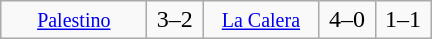<table class="wikitable" style="text-align:center">
<tr>
<td width="90"><small><a href='#'>Palestino</a></small></td>
<td width="30">3–2</td>
<td width="70"><small><a href='#'>La Calera</a></small></td>
<td width="30">4–0</td>
<td width="30">1–1</td>
</tr>
</table>
